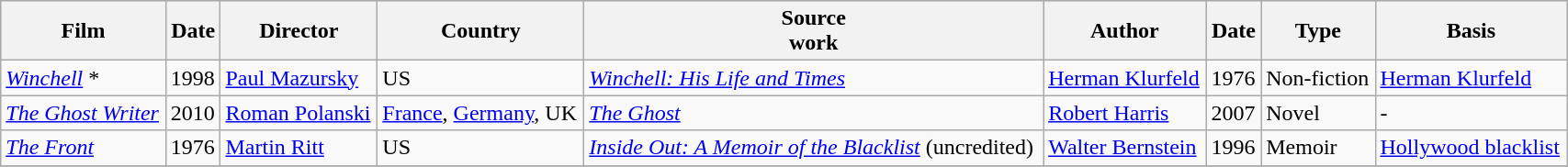<table class="wikitable" style=width:90%>
<tr bgcolor="#CCCCCC">
<th>Film</th>
<th>Date</th>
<th>Director</th>
<th>Country</th>
<th>Source<br>work</th>
<th>Author</th>
<th>Date</th>
<th>Type</th>
<th>Basis</th>
</tr>
<tr>
<td><em><a href='#'>Winchell</a></em> *</td>
<td>1998</td>
<td><a href='#'>Paul Mazursky</a></td>
<td>US</td>
<td><em><a href='#'>Winchell: His Life and Times</a></em></td>
<td><a href='#'>Herman Klurfeld</a></td>
<td>1976 </td>
<td>Non-fiction</td>
<td><a href='#'>Herman Klurfeld</a></td>
</tr>
<tr>
<td><em><a href='#'>The Ghost Writer</a></em></td>
<td>2010</td>
<td><a href='#'>Roman Polanski</a></td>
<td><a href='#'>France</a>, <a href='#'>Germany</a>, UK</td>
<td><em><a href='#'>The Ghost</a></em></td>
<td><a href='#'>Robert Harris</a></td>
<td>2007</td>
<td>Novel</td>
<td>-</td>
</tr>
<tr>
<td><em><a href='#'>The Front</a></em> </td>
<td>1976</td>
<td><a href='#'>Martin Ritt</a></td>
<td>US</td>
<td><em><a href='#'>Inside Out: A Memoir of the Blacklist</a></em> (uncredited)</td>
<td><a href='#'>Walter Bernstein</a></td>
<td>1996</td>
<td>Memoir</td>
<td><a href='#'>Hollywood blacklist</a></td>
</tr>
<tr>
</tr>
</table>
